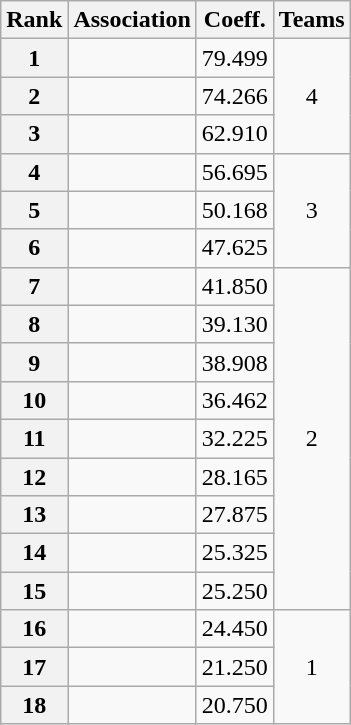<table class="wikitable">
<tr>
<th>Rank</th>
<th>Association</th>
<th>Coeff.</th>
<th>Teams</th>
</tr>
<tr>
<th>1</th>
<td></td>
<td>79.499</td>
<td style="text-align: center;" rowspan="3">4</td>
</tr>
<tr>
<th>2</th>
<td></td>
<td>74.266</td>
</tr>
<tr>
<th>3</th>
<td></td>
<td>62.910</td>
</tr>
<tr>
<th>4</th>
<td></td>
<td>56.695</td>
<td style="text-align: center;" rowspan="3">3</td>
</tr>
<tr>
<th>5</th>
<td></td>
<td>50.168</td>
</tr>
<tr>
<th>6</th>
<td></td>
<td>47.625</td>
</tr>
<tr>
<th>7</th>
<td></td>
<td>41.850</td>
<td style="text-align: center;" rowspan="9">2</td>
</tr>
<tr>
<th>8</th>
<td></td>
<td>39.130</td>
</tr>
<tr>
<th>9</th>
<td></td>
<td>38.908</td>
</tr>
<tr>
<th>10</th>
<td></td>
<td>36.462</td>
</tr>
<tr>
<th>11</th>
<td></td>
<td>32.225</td>
</tr>
<tr>
<th>12</th>
<td></td>
<td>28.165</td>
</tr>
<tr>
<th>13</th>
<td></td>
<td>27.875</td>
</tr>
<tr>
<th>14</th>
<td></td>
<td>25.325</td>
</tr>
<tr>
<th>15</th>
<td></td>
<td>25.250</td>
</tr>
<tr>
<th>16</th>
<td></td>
<td>24.450</td>
<td style="text-align: center;" rowspan="3">1</td>
</tr>
<tr>
<th>17</th>
<td></td>
<td>21.250</td>
</tr>
<tr>
<th>18</th>
<td></td>
<td>20.750</td>
</tr>
</table>
